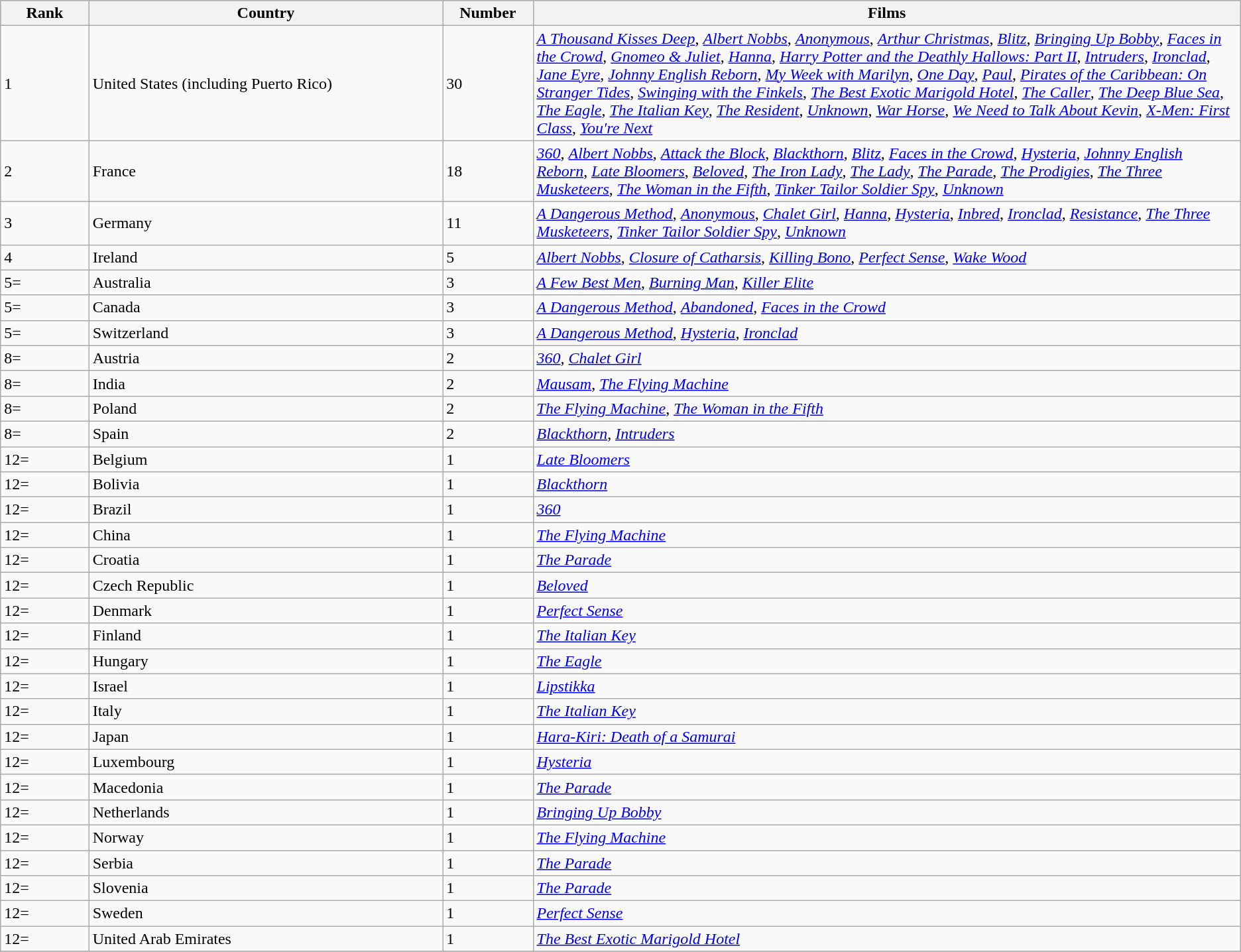<table class="wikitable sortable plainrowheaders">
<tr style="background:#b0e0e6; text-align:center;">
<th style="width:5%;">Rank</th>
<th style="width:20%;">Country</th>
<th style="width:5%;">Number</th>
<th style="width:40%;">Films</th>
</tr>
<tr>
<td>1</td>
<td>United States (including Puerto Rico)</td>
<td>30</td>
<td><em><a href='#'>A Thousand Kisses Deep</a></em>, <em><a href='#'>Albert Nobbs</a></em>, <em><a href='#'>Anonymous</a></em>, <em><a href='#'>Arthur Christmas</a></em>, <em><a href='#'>Blitz</a></em>, <em><a href='#'>Bringing Up Bobby</a></em>, <em><a href='#'>Faces in the Crowd</a></em>, <em><a href='#'>Gnomeo & Juliet</a></em>, <em><a href='#'>Hanna</a></em>, <em><a href='#'>Harry Potter and the Deathly Hallows: Part II</a></em>, <em><a href='#'>Intruders</a></em>, <em><a href='#'>Ironclad</a></em>, <em><a href='#'>Jane Eyre</a></em>, <em><a href='#'>Johnny English Reborn</a></em>, <em><a href='#'>My Week with Marilyn</a></em>, <em><a href='#'>One Day</a></em>, <em><a href='#'>Paul</a></em>, <em><a href='#'>Pirates of the Caribbean: On Stranger Tides</a></em>, <em><a href='#'>Swinging with the Finkels</a></em>, <em><a href='#'>The Best Exotic Marigold Hotel</a></em>, <em><a href='#'>The Caller</a></em>, <em><a href='#'>The Deep Blue Sea</a></em>, <em><a href='#'>The Eagle</a></em>, <em><a href='#'>The Italian Key</a></em>, <em><a href='#'>The Resident</a></em>, <em><a href='#'>Unknown</a></em>, <em><a href='#'>War Horse</a></em>, <em><a href='#'>We Need to Talk About Kevin</a></em>, <em><a href='#'>X-Men: First Class</a></em>, <em><a href='#'>You're Next</a></em></td>
</tr>
<tr>
<td>2</td>
<td>France</td>
<td>18</td>
<td><em><a href='#'>360</a></em>, <em><a href='#'>Albert Nobbs</a></em>, <em><a href='#'>Attack the Block</a></em>, <em><a href='#'>Blackthorn</a></em>, <em><a href='#'>Blitz</a></em>, <em><a href='#'>Faces in the Crowd</a></em>, <em><a href='#'>Hysteria</a></em>, <em><a href='#'>Johnny English Reborn</a></em>, <em><a href='#'>Late Bloomers</a></em>, <em><a href='#'>Beloved</a></em>, <em><a href='#'>The Iron Lady</a></em>, <em><a href='#'>The Lady</a></em>, <em><a href='#'>The Parade</a></em>, <em><a href='#'>The Prodigies</a></em>, <em><a href='#'>The Three Musketeers</a></em>, <em><a href='#'>The Woman in the Fifth</a></em>, <em><a href='#'>Tinker Tailor Soldier Spy</a></em>, <em><a href='#'>Unknown</a></em></td>
</tr>
<tr>
<td>3</td>
<td>Germany</td>
<td>11</td>
<td><em><a href='#'>A Dangerous Method</a></em>, <em><a href='#'>Anonymous</a></em>, <em><a href='#'>Chalet Girl</a></em>, <em><a href='#'>Hanna</a></em>, <em><a href='#'>Hysteria</a></em>, <em><a href='#'>Inbred</a></em>, <em><a href='#'>Ironclad</a></em>, <em><a href='#'>Resistance</a></em>, <em><a href='#'>The Three Musketeers</a></em>, <em><a href='#'>Tinker Tailor Soldier Spy</a></em>, <em><a href='#'>Unknown</a></em></td>
</tr>
<tr>
<td>4</td>
<td>Ireland</td>
<td>5</td>
<td><em><a href='#'>Albert Nobbs</a></em>, <em><a href='#'>Closure of Catharsis</a></em>, <em><a href='#'>Killing Bono</a></em>, <em><a href='#'>Perfect Sense</a></em>, <em><a href='#'>Wake Wood</a></em></td>
</tr>
<tr>
<td>5=</td>
<td>Australia</td>
<td>3</td>
<td><em><a href='#'>A Few Best Men</a></em>, <em><a href='#'>Burning Man</a></em>, <em><a href='#'>Killer Elite</a></em></td>
</tr>
<tr>
<td>5=</td>
<td>Canada</td>
<td>3</td>
<td><em><a href='#'>A Dangerous Method</a></em>, <em><a href='#'>Abandoned</a></em>, <em><a href='#'>Faces in the Crowd</a></em></td>
</tr>
<tr>
<td>5=</td>
<td>Switzerland</td>
<td>3</td>
<td><em><a href='#'>A Dangerous Method</a></em>, <em><a href='#'>Hysteria</a></em>, <em><a href='#'>Ironclad</a></em></td>
</tr>
<tr>
<td>8=</td>
<td>Austria</td>
<td>2</td>
<td><em><a href='#'>360</a></em>, <em><a href='#'>Chalet Girl</a></em></td>
</tr>
<tr>
<td>8=</td>
<td>India</td>
<td>2</td>
<td><em><a href='#'>Mausam</a></em>, <em><a href='#'>The Flying Machine</a></em></td>
</tr>
<tr>
<td>8=</td>
<td>Poland</td>
<td>2</td>
<td><em><a href='#'>The Flying Machine</a></em>, <em><a href='#'>The Woman in the Fifth</a></em></td>
</tr>
<tr>
<td>8=</td>
<td>Spain</td>
<td>2</td>
<td><em><a href='#'>Blackthorn</a></em>, <em><a href='#'>Intruders</a></em></td>
</tr>
<tr>
<td>12=</td>
<td>Belgium</td>
<td>1</td>
<td><em><a href='#'>Late Bloomers</a></em></td>
</tr>
<tr>
<td>12=</td>
<td>Bolivia</td>
<td>1</td>
<td><em><a href='#'>Blackthorn</a></em></td>
</tr>
<tr>
<td>12=</td>
<td>Brazil</td>
<td>1</td>
<td><em><a href='#'>360</a></em></td>
</tr>
<tr>
<td>12=</td>
<td>China</td>
<td>1</td>
<td><em><a href='#'>The Flying Machine</a></em></td>
</tr>
<tr>
<td>12=</td>
<td>Croatia</td>
<td>1</td>
<td><em><a href='#'>The Parade</a></em></td>
</tr>
<tr>
<td>12=</td>
<td>Czech Republic</td>
<td>1</td>
<td><em><a href='#'>Beloved</a></em></td>
</tr>
<tr>
<td>12=</td>
<td>Denmark</td>
<td>1</td>
<td><em><a href='#'>Perfect Sense</a></em></td>
</tr>
<tr>
<td>12=</td>
<td>Finland</td>
<td>1</td>
<td><em><a href='#'>The Italian Key</a></em></td>
</tr>
<tr>
<td>12=</td>
<td>Hungary</td>
<td>1</td>
<td><em><a href='#'>The Eagle</a></em></td>
</tr>
<tr>
<td>12=</td>
<td>Israel</td>
<td>1</td>
<td><em><a href='#'>Lipstikka</a></em></td>
</tr>
<tr>
<td>12=</td>
<td>Italy</td>
<td>1</td>
<td><em><a href='#'>The Italian Key</a></em></td>
</tr>
<tr>
<td>12=</td>
<td>Japan</td>
<td>1</td>
<td><em><a href='#'>Hara-Kiri: Death of a Samurai</a></em></td>
</tr>
<tr>
<td>12=</td>
<td>Luxembourg</td>
<td>1</td>
<td><em><a href='#'>Hysteria</a></em></td>
</tr>
<tr>
<td>12=</td>
<td>Macedonia</td>
<td>1</td>
<td><em><a href='#'>The Parade</a></em></td>
</tr>
<tr>
<td>12=</td>
<td>Netherlands</td>
<td>1</td>
<td><em><a href='#'>Bringing Up Bobby</a></em></td>
</tr>
<tr>
<td>12=</td>
<td>Norway</td>
<td>1</td>
<td><em><a href='#'>The Flying Machine</a></em></td>
</tr>
<tr>
<td>12=</td>
<td>Serbia</td>
<td>1</td>
<td><em><a href='#'>The Parade</a></em></td>
</tr>
<tr>
<td>12=</td>
<td>Slovenia</td>
<td>1</td>
<td><em><a href='#'>The Parade</a></em></td>
</tr>
<tr>
<td>12=</td>
<td>Sweden</td>
<td>1</td>
<td><em><a href='#'>Perfect Sense</a></em></td>
</tr>
<tr>
<td>12=</td>
<td>United Arab Emirates</td>
<td>1</td>
<td><em><a href='#'>The Best Exotic Marigold Hotel</a></em></td>
</tr>
<tr>
</tr>
</table>
